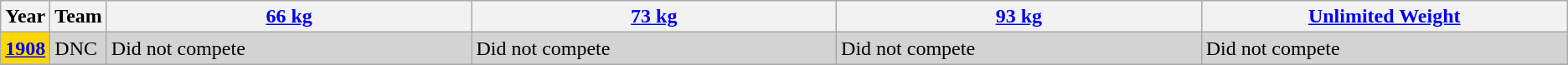<table class="wikitable sortable" style="font-size: 100%">
<tr>
<th>Year</th>
<th>Team</th>
<th width=300><a href='#'>66 kg</a></th>
<th width=300><a href='#'>73 kg</a></th>
<th width=300><a href='#'>93 kg</a></th>
<th width=300><a href='#'>Unlimited Weight</a></th>
</tr>
<tr>
<td bgcolor="GOLD"><strong><a href='#'>1908</a></strong></td>
<td bgcolor="lightgray">DNC</td>
<td bgcolor="lightgray">Did not compete</td>
<td bgcolor="lightgray">Did not compete</td>
<td bgcolor="lightgray">Did not compete</td>
<td bgcolor="lightgray">Did not compete</td>
</tr>
<tr>
</tr>
</table>
